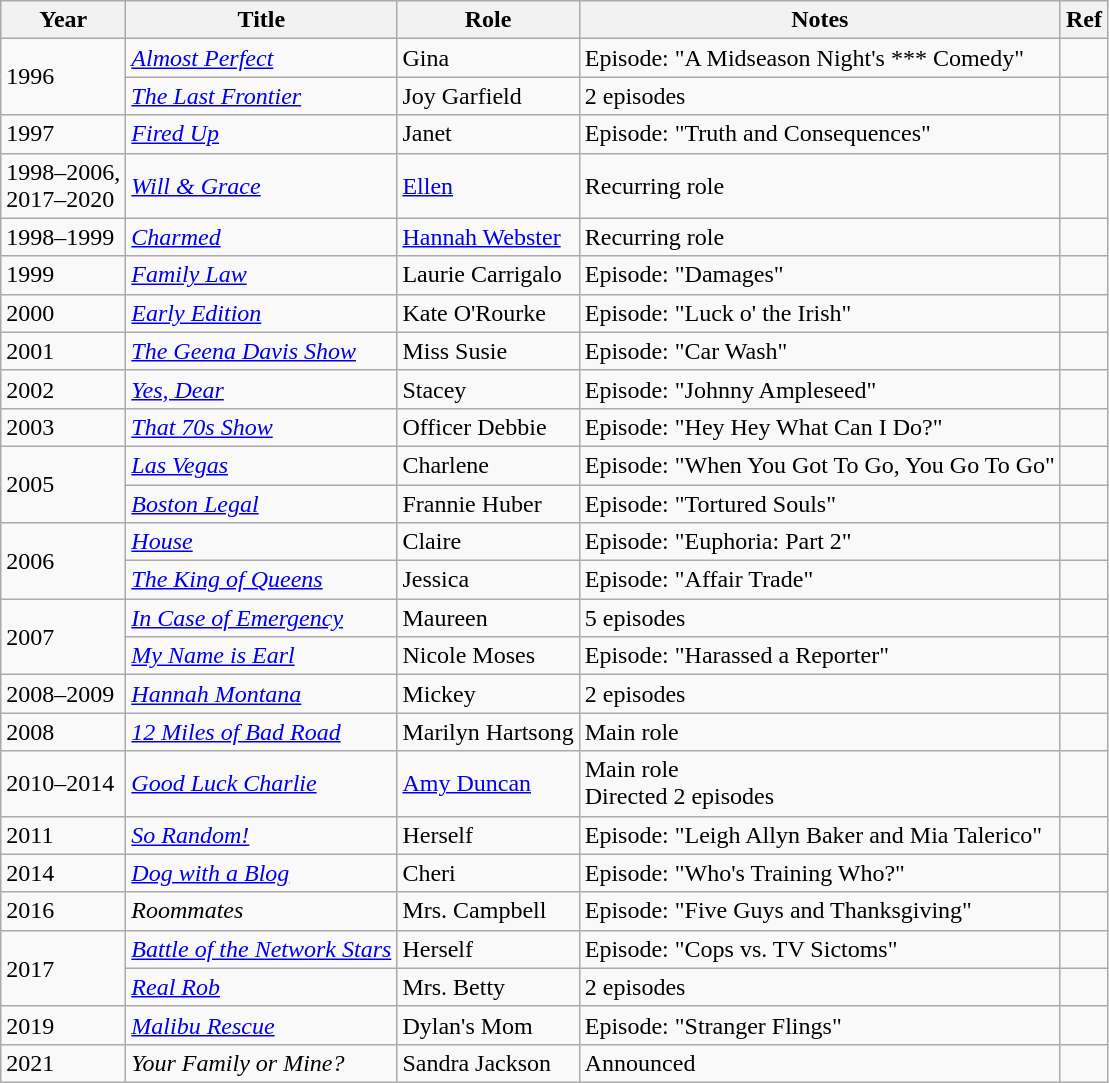<table class="wikitable sortable plainrowheaders">
<tr>
<th>Year</th>
<th>Title</th>
<th>Role</th>
<th class="unsortable">Notes</th>
<th>Ref<br></th>
</tr>
<tr>
<td rowspan=2>1996</td>
<td><em><a href='#'>Almost Perfect</a></em></td>
<td>Gina</td>
<td>Episode: "A Midseason Night's *** Comedy"</td>
<td></td>
</tr>
<tr>
<td><em><a href='#'>The Last Frontier</a></em></td>
<td>Joy Garfield</td>
<td>2 episodes</td>
<td></td>
</tr>
<tr>
<td>1997</td>
<td><em><a href='#'>Fired Up</a></em></td>
<td>Janet</td>
<td>Episode: "Truth and Consequences"</td>
<td></td>
</tr>
<tr>
<td>1998–2006,<br>2017–2020</td>
<td><em><a href='#'>Will & Grace</a></em></td>
<td><a href='#'>Ellen</a></td>
<td>Recurring role</td>
<td></td>
</tr>
<tr>
<td>1998–1999</td>
<td><em><a href='#'>Charmed</a></em></td>
<td><a href='#'>Hannah Webster</a></td>
<td>Recurring role</td>
<td></td>
</tr>
<tr>
<td>1999</td>
<td><em><a href='#'>Family Law</a></em></td>
<td>Laurie Carrigalo</td>
<td>Episode: "Damages"</td>
<td></td>
</tr>
<tr>
<td>2000</td>
<td><em><a href='#'>Early Edition</a></em></td>
<td>Kate O'Rourke</td>
<td>Episode: "Luck o' the Irish"</td>
<td></td>
</tr>
<tr>
<td>2001</td>
<td><em><a href='#'>The Geena Davis Show</a></em></td>
<td>Miss Susie</td>
<td>Episode: "Car Wash"</td>
<td></td>
</tr>
<tr>
<td>2002</td>
<td><em><a href='#'>Yes, Dear</a></em></td>
<td>Stacey</td>
<td>Episode: "Johnny Ampleseed"</td>
<td></td>
</tr>
<tr>
<td>2003</td>
<td><em><a href='#'>That 70s Show</a></em></td>
<td>Officer Debbie</td>
<td>Episode: "Hey Hey What Can I Do?"</td>
<td></td>
</tr>
<tr>
<td rowspan=2>2005</td>
<td><em><a href='#'>Las Vegas</a></em></td>
<td>Charlene</td>
<td>Episode: "When You Got To Go, You Go To Go"</td>
<td></td>
</tr>
<tr>
<td><em><a href='#'>Boston Legal</a></em></td>
<td>Frannie Huber</td>
<td>Episode: "Tortured Souls"</td>
<td></td>
</tr>
<tr>
<td rowspan=2>2006</td>
<td><em><a href='#'>House</a></em></td>
<td>Claire</td>
<td>Episode: "Euphoria: Part 2"</td>
<td></td>
</tr>
<tr>
<td><em><a href='#'>The King of Queens</a></em></td>
<td>Jessica</td>
<td>Episode: "Affair Trade"</td>
<td></td>
</tr>
<tr>
<td rowspan=2>2007</td>
<td><em><a href='#'>In Case of Emergency</a></em></td>
<td>Maureen</td>
<td>5 episodes</td>
<td></td>
</tr>
<tr>
<td><em><a href='#'>My Name is Earl</a></em></td>
<td>Nicole Moses</td>
<td>Episode: "Harassed a Reporter"</td>
<td></td>
</tr>
<tr>
<td>2008–2009</td>
<td><em><a href='#'>Hannah Montana</a></em></td>
<td>Mickey</td>
<td>2 episodes</td>
<td></td>
</tr>
<tr>
<td>2008</td>
<td><em><a href='#'>12 Miles of Bad Road</a></em></td>
<td>Marilyn Hartsong</td>
<td>Main role</td>
<td></td>
</tr>
<tr>
<td>2010–2014</td>
<td><em><a href='#'>Good Luck Charlie</a></em></td>
<td><a href='#'>Amy Duncan</a></td>
<td>Main role<br>Directed 2 episodes</td>
<td></td>
</tr>
<tr>
<td>2011</td>
<td><em><a href='#'>So Random!</a></em></td>
<td>Herself</td>
<td>Episode: "Leigh Allyn Baker and Mia Talerico"</td>
<td></td>
</tr>
<tr>
<td>2014</td>
<td><em><a href='#'>Dog with a Blog</a></em></td>
<td>Cheri</td>
<td>Episode: "Who's Training Who?"</td>
<td></td>
</tr>
<tr>
<td>2016</td>
<td><em>Roommates</em></td>
<td>Mrs. Campbell</td>
<td>Episode: "Five Guys and Thanksgiving"</td>
<td></td>
</tr>
<tr>
<td rowspan=2>2017</td>
<td><em><a href='#'>Battle of the Network Stars</a></em></td>
<td>Herself</td>
<td>Episode: "Cops vs. TV Sictoms"</td>
<td></td>
</tr>
<tr>
<td><em><a href='#'>Real Rob</a></em></td>
<td>Mrs. Betty</td>
<td>2 episodes</td>
<td></td>
</tr>
<tr>
<td>2019</td>
<td><em><a href='#'>Malibu Rescue</a></em></td>
<td>Dylan's Mom</td>
<td>Episode: "Stranger Flings"</td>
<td></td>
</tr>
<tr>
<td>2021</td>
<td><em>Your Family or Mine?</em></td>
<td>Sandra Jackson</td>
<td>Announced</td>
<td></td>
</tr>
</table>
